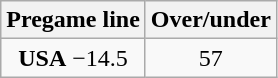<table class="wikitable">
<tr align="center">
<th style=>Pregame line</th>
<th style=>Over/under</th>
</tr>
<tr align="center">
<td><strong>USA</strong> −14.5</td>
<td>57</td>
</tr>
</table>
